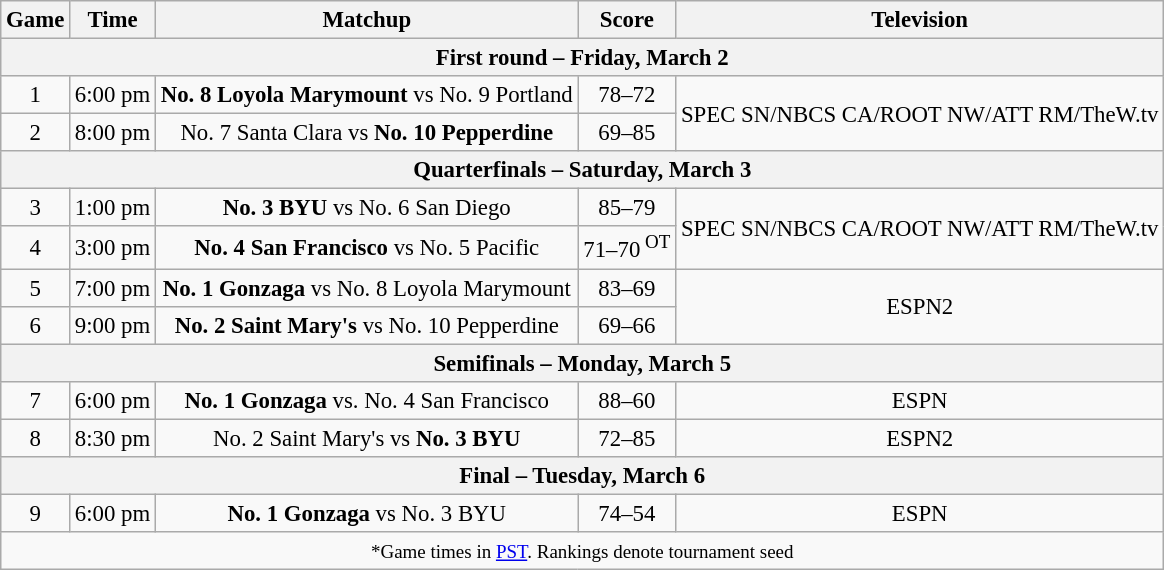<table class="wikitable" style="font-size: 95%;text-align:center">
<tr>
<th>Game</th>
<th>Time</th>
<th>Matchup</th>
<th>Score</th>
<th>Television</th>
</tr>
<tr>
<th colspan=5>First round – Friday, March 2</th>
</tr>
<tr>
<td>1</td>
<td>6:00 pm</td>
<td><strong>No. 8 Loyola Marymount</strong> vs No. 9 Portland</td>
<td>78–72</td>
<td rowspan=2>SPEC SN/NBCS CA/ROOT NW/ATT RM/TheW.tv</td>
</tr>
<tr>
<td>2</td>
<td>8:00 pm</td>
<td>No. 7 Santa Clara vs <strong>No. 10 Pepperdine</strong></td>
<td>69–85</td>
</tr>
<tr>
<th colspan=5>Quarterfinals – Saturday, March 3</th>
</tr>
<tr>
<td>3</td>
<td>1:00 pm</td>
<td><strong>No. 3 BYU</strong> vs No. 6 San Diego</td>
<td>85–79</td>
<td rowspan=2>SPEC SN/NBCS CA/ROOT NW/ATT RM/TheW.tv</td>
</tr>
<tr>
<td>4</td>
<td>3:00 pm</td>
<td><strong>No. 4 San Francisco</strong> vs No. 5 Pacific</td>
<td>71–70<sup> OT</sup></td>
</tr>
<tr>
<td>5</td>
<td>7:00 pm</td>
<td><strong>No. 1 Gonzaga</strong> vs No. 8 Loyola Marymount</td>
<td>83–69</td>
<td rowspan=2>ESPN2</td>
</tr>
<tr>
<td>6</td>
<td>9:00 pm</td>
<td><strong>No. 2 Saint Mary's</strong> vs No. 10 Pepperdine</td>
<td>69–66</td>
</tr>
<tr>
<th colspan=5>Semifinals – Monday, March 5</th>
</tr>
<tr>
<td>7</td>
<td>6:00 pm</td>
<td><strong>No. 1 Gonzaga</strong> vs. No. 4 San Francisco</td>
<td>88–60</td>
<td>ESPN</td>
</tr>
<tr>
<td>8</td>
<td>8:30 pm</td>
<td>No. 2 Saint Mary's vs <strong>No. 3 BYU</strong></td>
<td>72–85</td>
<td>ESPN2</td>
</tr>
<tr>
<th colspan=5>Final – Tuesday, March 6</th>
</tr>
<tr>
<td>9</td>
<td>6:00 pm</td>
<td><strong>No. 1 Gonzaga</strong> vs No. 3 BYU</td>
<td>74–54</td>
<td>ESPN</td>
</tr>
<tr>
<td colspan=5><small>*Game times in <a href='#'>PST</a>. Rankings denote tournament seed</small></td>
</tr>
</table>
